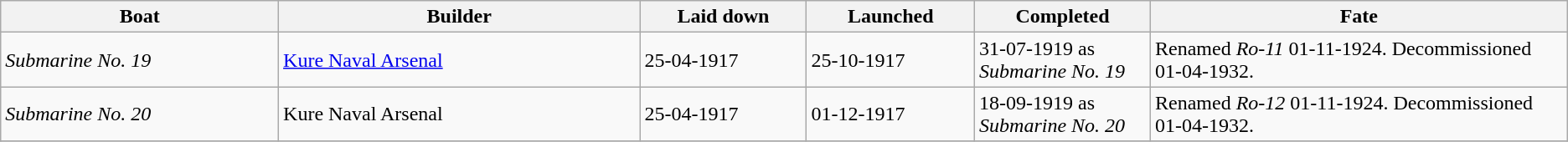<table class="wikitable">
<tr>
<th width="10%">Boat</th>
<th width="13%">Builder</th>
<th width="6%">Laid down</th>
<th width="6%">Launched</th>
<th width="6%">Completed</th>
<th width="15%">Fate</th>
</tr>
<tr>
<td><em>Submarine No. 19</em><br></td>
<td><a href='#'>Kure Naval Arsenal</a></td>
<td>25-04-1917</td>
<td>25-10-1917</td>
<td>31-07-1919 as <em>Submarine No. 19</em></td>
<td>Renamed <em>Ro-11</em> 01-11-1924. Decommissioned 01-04-1932.</td>
</tr>
<tr>
<td><em>Submarine No. 20</em><br></td>
<td>Kure Naval Arsenal</td>
<td>25-04-1917</td>
<td>01-12-1917</td>
<td>18-09-1919 as <em>Submarine No. 20</em></td>
<td>Renamed <em>Ro-12</em> 01-11-1924. Decommissioned 01-04-1932.</td>
</tr>
<tr>
</tr>
</table>
